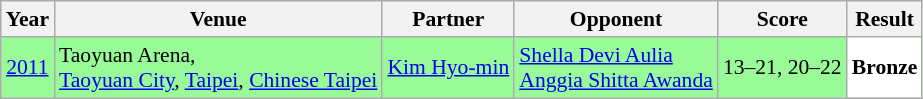<table class="sortable wikitable" style="font-size: 90%;">
<tr>
<th>Year</th>
<th>Venue</th>
<th>Partner</th>
<th>Opponent</th>
<th>Score</th>
<th>Result</th>
</tr>
<tr style="background:#98FB98">
<td align="center"><a href='#'>2011</a></td>
<td align="left">Taoyuan Arena,<br><a href='#'>Taoyuan City</a>, <a href='#'>Taipei</a>, <a href='#'>Chinese Taipei</a></td>
<td align="left"> <a href='#'>Kim Hyo-min</a></td>
<td align="left"> <a href='#'>Shella Devi Aulia</a> <br>  <a href='#'>Anggia Shitta Awanda</a></td>
<td align="left">13–21, 20–22</td>
<td style="text-align:left; background:white"> <strong>Bronze</strong></td>
</tr>
</table>
